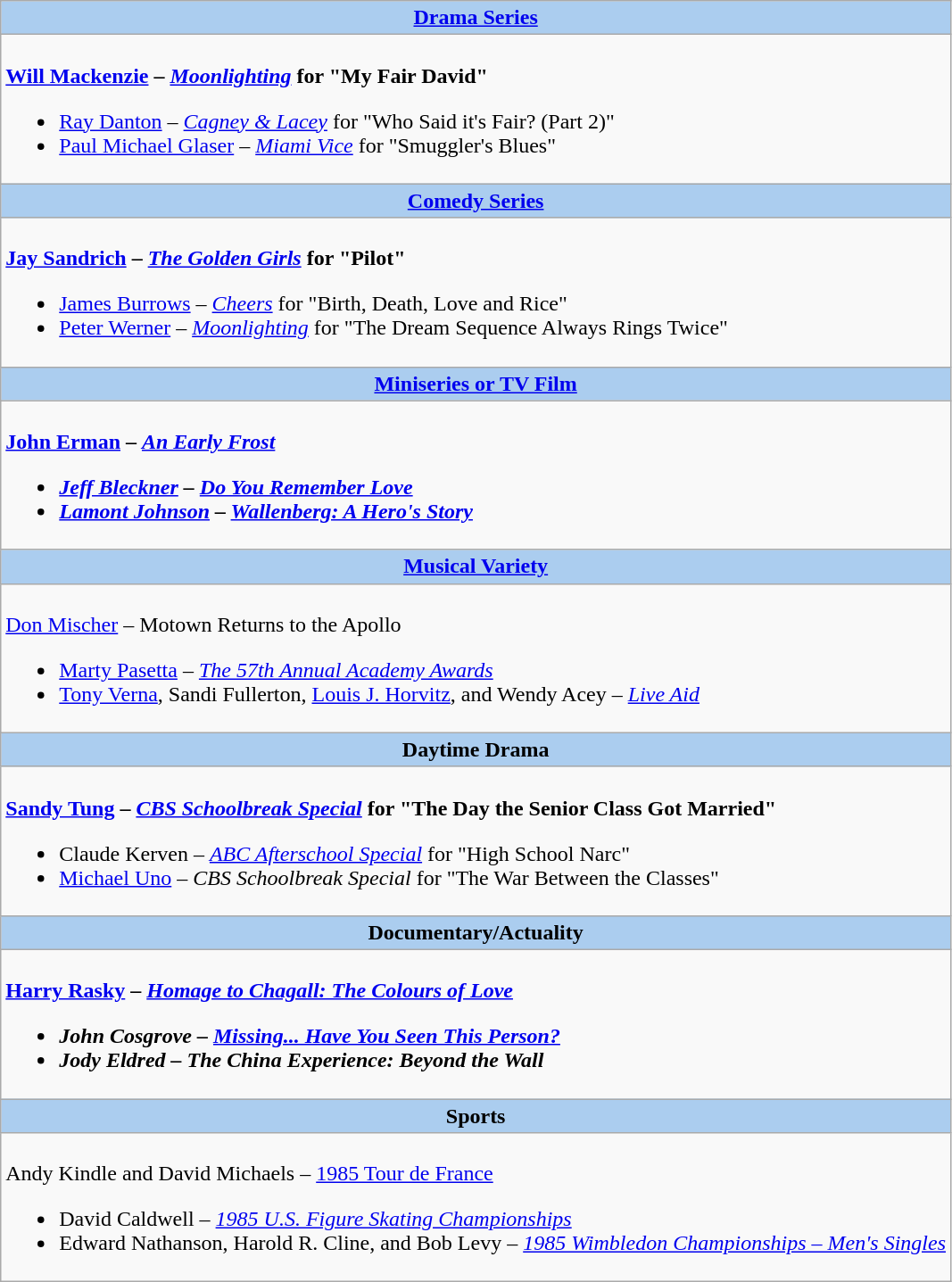<table class=wikitable style="width="100%">
<tr>
<th colspan="2" style="background:#abcdef;"><a href='#'>Drama Series</a></th>
</tr>
<tr>
<td colspan="2" style="vertical-align:top;"><br><strong><a href='#'>Will Mackenzie</a> – <em><a href='#'>Moonlighting</a></em> for "My Fair David"</strong><ul><li><a href='#'>Ray Danton</a> – <em><a href='#'>Cagney & Lacey</a></em> for "Who Said it's Fair? (Part 2)"</li><li><a href='#'>Paul Michael Glaser</a> – <em><a href='#'>Miami Vice</a></em> for "Smuggler's Blues"</li></ul></td>
</tr>
<tr>
<th colspan="2" style="background:#abcdef;"><a href='#'>Comedy Series</a></th>
</tr>
<tr>
<td colspan="2" style="vertical-align:top;"><br><strong><a href='#'>Jay Sandrich</a> – <em><a href='#'>The Golden Girls</a></em> for "Pilot"</strong><ul><li><a href='#'>James Burrows</a> – <em><a href='#'>Cheers</a></em> for "Birth, Death, Love and Rice"</li><li><a href='#'>Peter Werner</a> – <em><a href='#'>Moonlighting</a></em> for "The Dream Sequence Always Rings Twice"</li></ul></td>
</tr>
<tr>
<th colspan="2" style="background:#abcdef;"><a href='#'>Miniseries or TV Film</a></th>
</tr>
<tr>
<td colspan="2" style="vertical-align:top;"><br><strong><a href='#'>John Erman</a> – <em><a href='#'>An Early Frost</a><strong><em><ul><li><a href='#'>Jeff Bleckner</a> – </em><a href='#'>Do You Remember Love</a><em></li><li><a href='#'>Lamont Johnson</a> – </em><a href='#'>Wallenberg: A Hero's Story</a><em></li></ul></td>
</tr>
<tr>
<th colspan="2" style="background:#abcdef;"><a href='#'>Musical Variety</a></th>
</tr>
<tr>
<td colspan="2" style="vertical-align:top;"><br></strong><a href='#'>Don Mischer</a> – </em>Motown Returns to the Apollo</em></strong><ul><li><a href='#'>Marty Pasetta</a> – <em><a href='#'>The 57th Annual Academy Awards</a></em></li><li><a href='#'>Tony Verna</a>, Sandi Fullerton, <a href='#'>Louis J. Horvitz</a>, and Wendy Acey – <em><a href='#'>Live Aid</a></em></li></ul></td>
</tr>
<tr>
<th colspan="2" style="background:#abcdef;">Daytime Drama</th>
</tr>
<tr>
<td colspan="2" style="vertical-align:top;"><br><strong><a href='#'>Sandy Tung</a> – <em><a href='#'>CBS Schoolbreak Special</a></em> for "The Day the Senior Class Got Married"</strong><ul><li>Claude Kerven – <em><a href='#'>ABC Afterschool Special</a></em> for "High School Narc"</li><li><a href='#'>Michael Uno</a> – <em>CBS Schoolbreak Special</em> for "The War Between the Classes"</li></ul></td>
</tr>
<tr>
<th colspan="2" style="background:#abcdef;">Documentary/Actuality</th>
</tr>
<tr>
<td colspan="2" style="vertical-align:top;"><br><strong><a href='#'>Harry Rasky</a> – <em><a href='#'>Homage to Chagall: The Colours of Love</a><strong><em><ul><li>John Cosgrove – </em><a href='#'>Missing... Have You Seen This Person?</a><em></li><li>Jody Eldred – </em>The China Experience: Beyond the Wall<em></li></ul></td>
</tr>
<tr>
<th colspan="2" style="background:#abcdef;">Sports</th>
</tr>
<tr>
<td colspan="2" style="vertical-align:top;"><br></strong>Andy Kindle and David Michaels – </em><a href='#'>1985 Tour de France</a></em></strong><ul><li>David Caldwell – <em><a href='#'>1985 U.S. Figure Skating Championships</a></em></li><li>Edward Nathanson, Harold R. Cline, and Bob Levy – <em><a href='#'>1985 Wimbledon Championships – Men's Singles</a></em></li></ul></td>
</tr>
</table>
